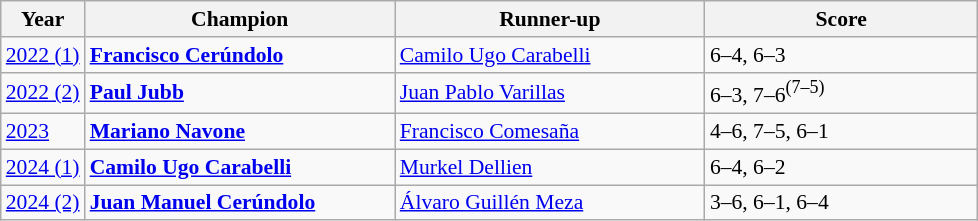<table class="wikitable" style="font-size:90%">
<tr>
<th>Year</th>
<th style="width:200px;">Champion</th>
<th style="width:200px;">Runner-up</th>
<th style="width:175px;">Score</th>
</tr>
<tr>
<td><a href='#'>2022 (1)</a></td>
<td> <strong><a href='#'>Francisco Cerúndolo</a></strong></td>
<td> <a href='#'>Camilo Ugo Carabelli</a></td>
<td>6–4, 6–3</td>
</tr>
<tr>
<td><a href='#'>2022 (2)</a></td>
<td> <strong><a href='#'>Paul Jubb</a></strong></td>
<td> <a href='#'>Juan Pablo Varillas</a></td>
<td>6–3, 7–6<sup>(7–5)</sup></td>
</tr>
<tr>
<td><a href='#'>2023</a></td>
<td> <strong><a href='#'>Mariano Navone</a></strong></td>
<td> <a href='#'>Francisco Comesaña</a></td>
<td>4–6, 7–5, 6–1</td>
</tr>
<tr>
<td><a href='#'>2024 (1)</a></td>
<td> <strong><a href='#'>Camilo Ugo Carabelli</a></strong></td>
<td> <a href='#'>Murkel Dellien</a></td>
<td>6–4, 6–2</td>
</tr>
<tr>
<td><a href='#'>2024 (2)</a></td>
<td> <strong><a href='#'>Juan Manuel Cerúndolo</a></strong></td>
<td> <a href='#'>Álvaro Guillén Meza</a></td>
<td>3–6, 6–1, 6–4</td>
</tr>
</table>
